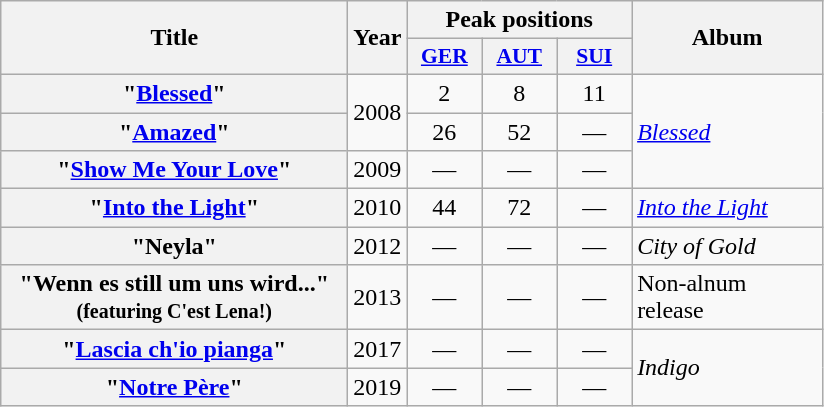<table class="wikitable plainrowheaders" style="text-align:center;">
<tr>
<th align="center" rowspan="2" style="width:14em;">Title</th>
<th align="center" rowspan="2" width="10">Year</th>
<th align="center" colspan="3" width="20">Peak positions</th>
<th align="center" rowspan="2" width="120">Album</th>
</tr>
<tr>
<th scope="col" style="width:3em;font-size:90%;"><a href='#'>GER</a><br></th>
<th scope="col" style="width:3em;font-size:90%;"><a href='#'>AUT</a><br></th>
<th scope="col" style="width:3em;font-size:90%;"><a href='#'>SUI</a><br></th>
</tr>
<tr>
<th scope="row">"<a href='#'>Blessed</a>"</th>
<td align="center" rowspan="2">2008</td>
<td align="center" >2</td>
<td align="center" >8</td>
<td align="center" >11</td>
<td align="left" rowspan="3"><em><a href='#'>Blessed</a></em></td>
</tr>
<tr>
<th scope="row">"<a href='#'>Amazed</a>"</th>
<td align="center" >26</td>
<td align="center" >52</td>
<td align="center" >—</td>
</tr>
<tr>
<th scope="row">"<a href='#'>Show Me Your Love</a>"</th>
<td align="center">2009</td>
<td align="center" >—</td>
<td align="center" >—</td>
<td align="center" >—</td>
</tr>
<tr>
<th scope="row">"<a href='#'>Into the Light</a>"</th>
<td align="center">2010</td>
<td align="center" >44</td>
<td align="center" >72</td>
<td align="center" >—</td>
<td align="left"><em><a href='#'>Into the Light</a></em></td>
</tr>
<tr>
<th scope="row">"Neyla"</th>
<td align="center">2012</td>
<td align="center" >—</td>
<td align="center" >—</td>
<td align="center" >—</td>
<td align="left"><em>City of Gold</em></td>
</tr>
<tr>
<th scope="row">"Wenn es still um uns wird..."<br><small>(featuring C'est Lena!)</small></th>
<td align="center">2013</td>
<td align="center" >—</td>
<td align="center" >—</td>
<td align="center" >—</td>
<td align="left">Non-alnum release</td>
</tr>
<tr>
<th scope="row">"<a href='#'>Lascia ch'io pianga</a>"</th>
<td align="center">2017</td>
<td align="center" >—</td>
<td align="center" >—</td>
<td align="center" >—</td>
<td align="left" rowspan=2><em>Indigo</em></td>
</tr>
<tr>
<th scope="row">"<a href='#'>Notre Père</a>"</th>
<td align="center">2019</td>
<td align="center" >—</td>
<td align="center" >—</td>
<td align="center" >—</td>
</tr>
</table>
